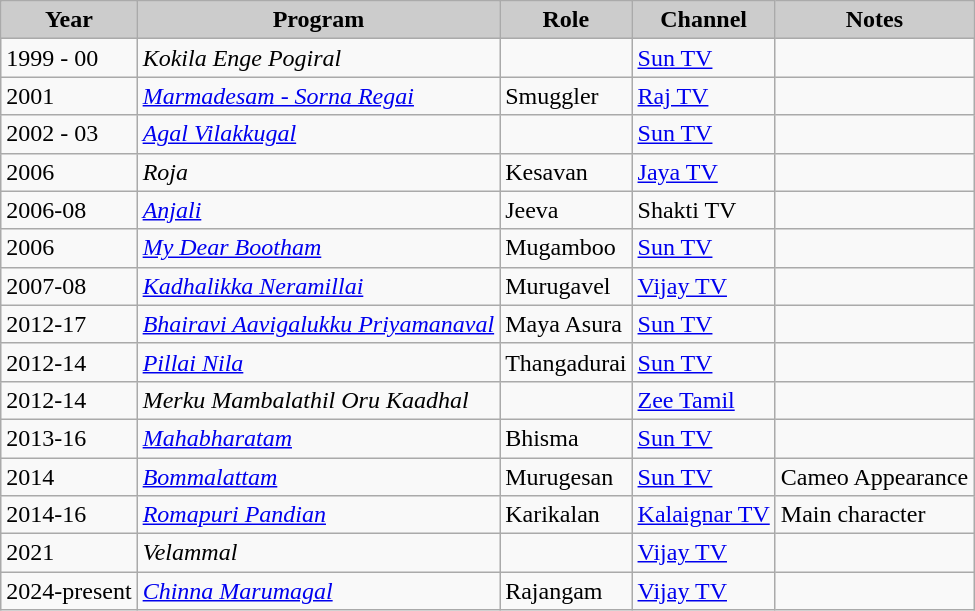<table class="wikitable">
<tr>
<th style="background:#ccc;">Year</th>
<th style="background:#ccc;">Program</th>
<th style="background:#ccc;">Role</th>
<th style="background:#ccc;">Channel</th>
<th style="background:#ccc;">Notes</th>
</tr>
<tr>
<td>1999 - 00</td>
<td><em>Kokila Enge Pogiral</em></td>
<td></td>
<td><a href='#'>Sun TV</a></td>
<td></td>
</tr>
<tr>
<td>2001</td>
<td><em><a href='#'>Marmadesam - Sorna Regai</a></em></td>
<td>Smuggler</td>
<td><a href='#'>Raj TV</a></td>
<td></td>
</tr>
<tr>
<td>2002 - 03</td>
<td><em><a href='#'>Agal Vilakkugal</a></em></td>
<td></td>
<td><a href='#'>Sun TV</a></td>
<td></td>
</tr>
<tr>
<td>2006</td>
<td><em>Roja</em></td>
<td>Kesavan</td>
<td><a href='#'>Jaya TV</a></td>
<td></td>
</tr>
<tr>
<td>2006-08</td>
<td><em><a href='#'>Anjali</a></em></td>
<td>Jeeva</td>
<td>Shakti TV</td>
<td></td>
</tr>
<tr>
<td>2006</td>
<td><em><a href='#'>My Dear Bootham</a></em></td>
<td>Mugamboo</td>
<td><a href='#'>Sun TV</a></td>
<td></td>
</tr>
<tr>
<td>2007-08</td>
<td><em><a href='#'>Kadhalikka Neramillai</a></em></td>
<td>Murugavel</td>
<td><a href='#'>Vijay TV</a></td>
<td></td>
</tr>
<tr>
<td>2012-17</td>
<td><em><a href='#'>Bhairavi Aavigalukku Priyamanaval</a></em></td>
<td>Maya Asura</td>
<td><a href='#'>Sun TV</a></td>
<td></td>
</tr>
<tr>
<td>2012-14</td>
<td><em><a href='#'>Pillai Nila</a></em></td>
<td>Thangadurai</td>
<td><a href='#'>Sun TV</a></td>
<td></td>
</tr>
<tr>
<td>2012-14</td>
<td><em>Merku Mambalathil Oru Kaadhal</em></td>
<td></td>
<td><a href='#'>Zee Tamil</a></td>
<td></td>
</tr>
<tr>
<td>2013-16</td>
<td><em><a href='#'>Mahabharatam</a></em></td>
<td>Bhisma</td>
<td><a href='#'>Sun TV</a></td>
<td></td>
</tr>
<tr>
<td>2014</td>
<td><em><a href='#'>Bommalattam</a></em></td>
<td>Murugesan</td>
<td><a href='#'>Sun TV</a></td>
<td>Cameo Appearance</td>
</tr>
<tr>
<td>2014-16</td>
<td><em><a href='#'>Romapuri Pandian</a></em></td>
<td>Karikalan</td>
<td><a href='#'>Kalaignar TV</a></td>
<td>Main character</td>
</tr>
<tr>
<td>2021</td>
<td><em>Velammal</em></td>
<td></td>
<td><a href='#'>Vijay TV</a></td>
<td></td>
</tr>
<tr>
<td>2024-present</td>
<td><em><a href='#'>Chinna Marumagal</a></em></td>
<td>Rajangam</td>
<td><a href='#'>Vijay TV</a></td>
<td></td>
</tr>
</table>
